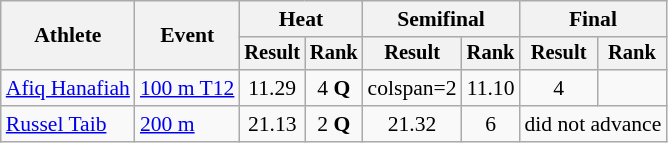<table class="wikitable" style="font-size:90%; text-align:center">
<tr>
<th rowspan=2>Athlete</th>
<th rowspan=2>Event</th>
<th colspan=2>Heat</th>
<th colspan=2>Semifinal</th>
<th colspan=2>Final</th>
</tr>
<tr style="font-size:95%">
<th>Result</th>
<th>Rank</th>
<th>Result</th>
<th>Rank</th>
<th>Result</th>
<th>Rank</th>
</tr>
<tr>
<td style="text-align:left"><a href='#'>Afiq Hanafiah</a></td>
<td style="text-align:left"><a href='#'>100 m T12</a></td>
<td>11.29</td>
<td>4 <strong>Q</strong></td>
<td>colspan=2 </td>
<td>11.10</td>
<td>4</td>
</tr>
<tr>
<td style="text-align:left"><a href='#'>Russel Taib</a></td>
<td style="text-align:left" rowspan=1><a href='#'>200 m</a></td>
<td>21.13</td>
<td>2 <strong>Q</strong></td>
<td>21.32</td>
<td>6</td>
<td colspan=2>did not advance</td>
</tr>
</table>
